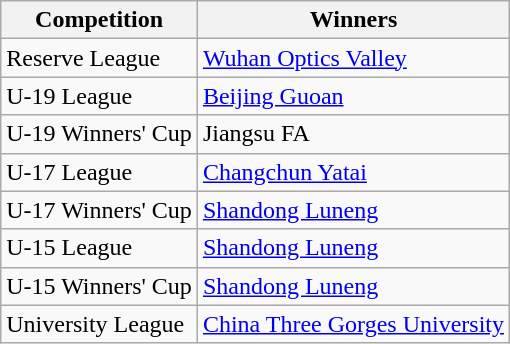<table class="wikitable">
<tr>
<th>Competition</th>
<th>Winners</th>
</tr>
<tr>
<td>Reserve League</td>
<td><a href='#'>Wuhan Optics Valley</a></td>
</tr>
<tr>
<td>U-19 League</td>
<td><a href='#'>Beijing Guoan</a></td>
</tr>
<tr>
<td>U-19 Winners' Cup</td>
<td>Jiangsu FA</td>
</tr>
<tr>
<td>U-17 League</td>
<td><a href='#'>Changchun Yatai</a></td>
</tr>
<tr>
<td>U-17 Winners' Cup</td>
<td><a href='#'>Shandong Luneng</a></td>
</tr>
<tr>
<td>U-15 League</td>
<td><a href='#'>Shandong Luneng</a></td>
</tr>
<tr>
<td>U-15 Winners' Cup</td>
<td><a href='#'>Shandong Luneng</a></td>
</tr>
<tr>
<td>University League</td>
<td><a href='#'>China Three Gorges University</a></td>
</tr>
</table>
